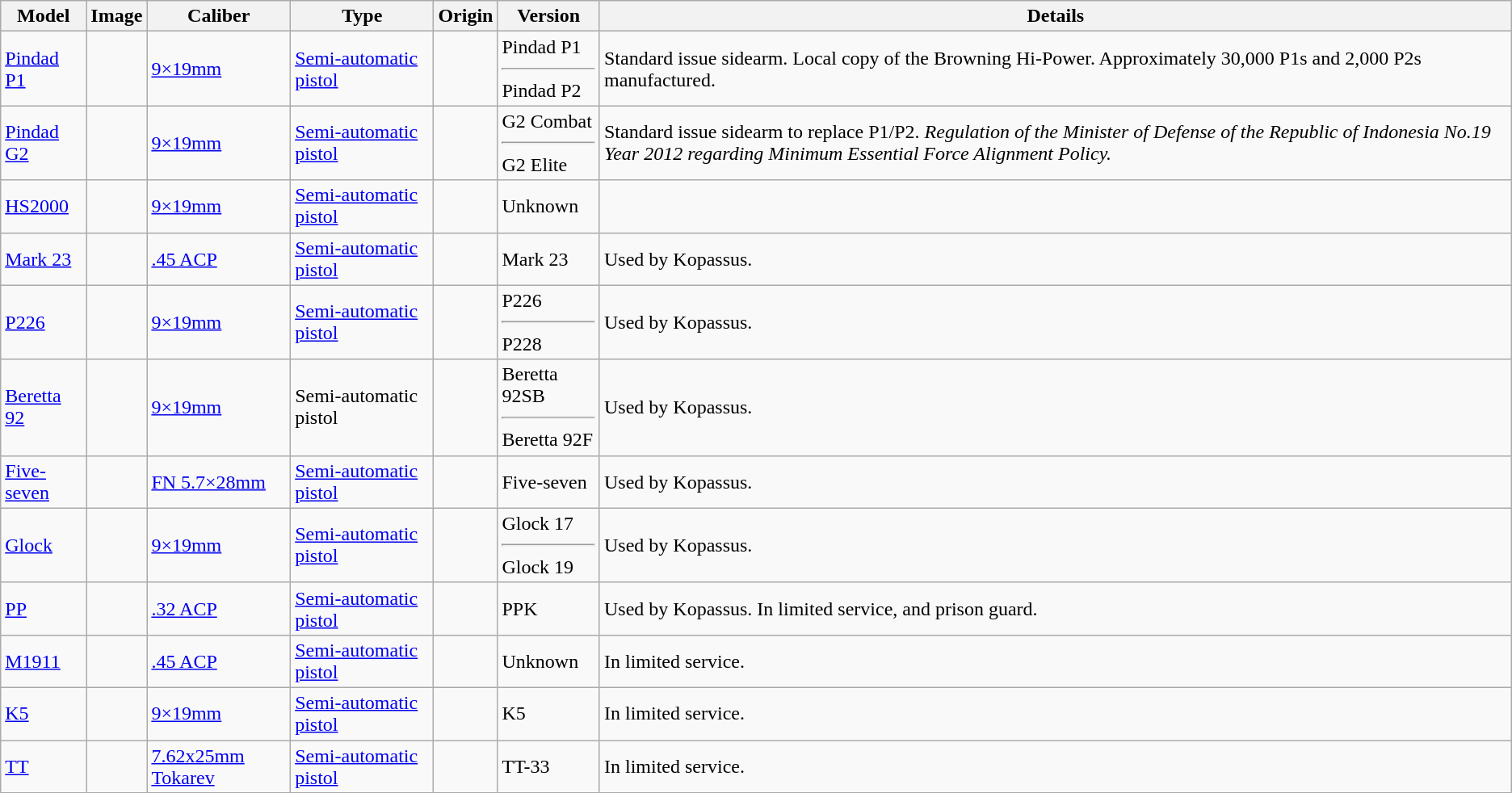<table class="wikitable">
<tr>
<th>Model</th>
<th>Image</th>
<th>Caliber</th>
<th>Type</th>
<th>Origin</th>
<th>Version</th>
<th>Details</th>
</tr>
<tr>
<td><a href='#'>Pindad P1</a></td>
<td><br></td>
<td><a href='#'>9×19mm</a></td>
<td><a href='#'>Semi-automatic pistol</a></td>
<td></td>
<td>Pindad P1<hr>Pindad P2</td>
<td>Standard issue sidearm. Local copy of the Browning Hi-Power. Approximately 30,000 P1s and 2,000 P2s manufactured.</td>
</tr>
<tr>
<td><a href='#'>Pindad G2</a></td>
<td></td>
<td><a href='#'>9×19mm</a></td>
<td><a href='#'>Semi-automatic pistol</a></td>
<td></td>
<td>G2 Combat<hr>G2 Elite</td>
<td>Standard issue sidearm to replace P1/P2. <em>Regulation of the Minister of Defense of the Republic of Indonesia No.19 Year 2012 regarding Minimum Essential Force Alignment Policy.</em></td>
</tr>
<tr>
<td><a href='#'>HS2000</a></td>
<td></td>
<td><a href='#'>9×19mm</a></td>
<td><a href='#'>Semi-automatic pistol</a></td>
<td></td>
<td>Unknown</td>
<td></td>
</tr>
<tr>
<td><a href='#'>Mark 23</a></td>
<td></td>
<td><a href='#'>.45 ACP</a></td>
<td><a href='#'>Semi-automatic pistol</a></td>
<td></td>
<td>Mark 23</td>
<td>Used by Kopassus.</td>
</tr>
<tr>
<td><a href='#'>P226</a></td>
<td></td>
<td><a href='#'>9×19mm</a></td>
<td><a href='#'>Semi-automatic pistol</a></td>
<td></td>
<td>P226<hr>P228</td>
<td>Used by Kopassus.</td>
</tr>
<tr>
<td><a href='#'>Beretta 92</a></td>
<td></td>
<td><a href='#'>9×19mm</a></td>
<td>Semi-automatic pistol</td>
<td></td>
<td>Beretta 92SB<hr>Beretta 92F</td>
<td>Used by Kopassus.</td>
</tr>
<tr>
<td><a href='#'>Five-seven</a></td>
<td></td>
<td><a href='#'>FN 5.7×28mm</a></td>
<td><a href='#'>Semi-automatic pistol</a></td>
<td></td>
<td>Five-seven</td>
<td>Used by Kopassus.</td>
</tr>
<tr>
<td><a href='#'>Glock</a></td>
<td></td>
<td><a href='#'>9×19mm</a></td>
<td><a href='#'>Semi-automatic pistol</a></td>
<td></td>
<td>Glock 17<hr>Glock 19</td>
<td>Used by Kopassus.</td>
</tr>
<tr>
<td><a href='#'>PP</a></td>
<td></td>
<td><a href='#'>.32 ACP</a></td>
<td><a href='#'>Semi-automatic pistol</a></td>
<td></td>
<td>PPK</td>
<td>Used by Kopassus. In limited service, and prison guard.</td>
</tr>
<tr>
<td><a href='#'>M1911</a></td>
<td></td>
<td><a href='#'>.45 ACP</a></td>
<td><a href='#'>Semi-automatic pistol</a></td>
<td></td>
<td>Unknown</td>
<td>In limited service.</td>
</tr>
<tr>
<td><a href='#'>K5</a></td>
<td></td>
<td><a href='#'>9×19mm</a></td>
<td><a href='#'>Semi-automatic pistol</a></td>
<td></td>
<td>K5</td>
<td>In limited service.</td>
</tr>
<tr>
<td><a href='#'>TT</a></td>
<td></td>
<td><a href='#'>7.62x25mm Tokarev</a></td>
<td><a href='#'>Semi-automatic pistol</a></td>
<td></td>
<td>TT-33</td>
<td>In limited service.</td>
</tr>
<tr>
</tr>
</table>
